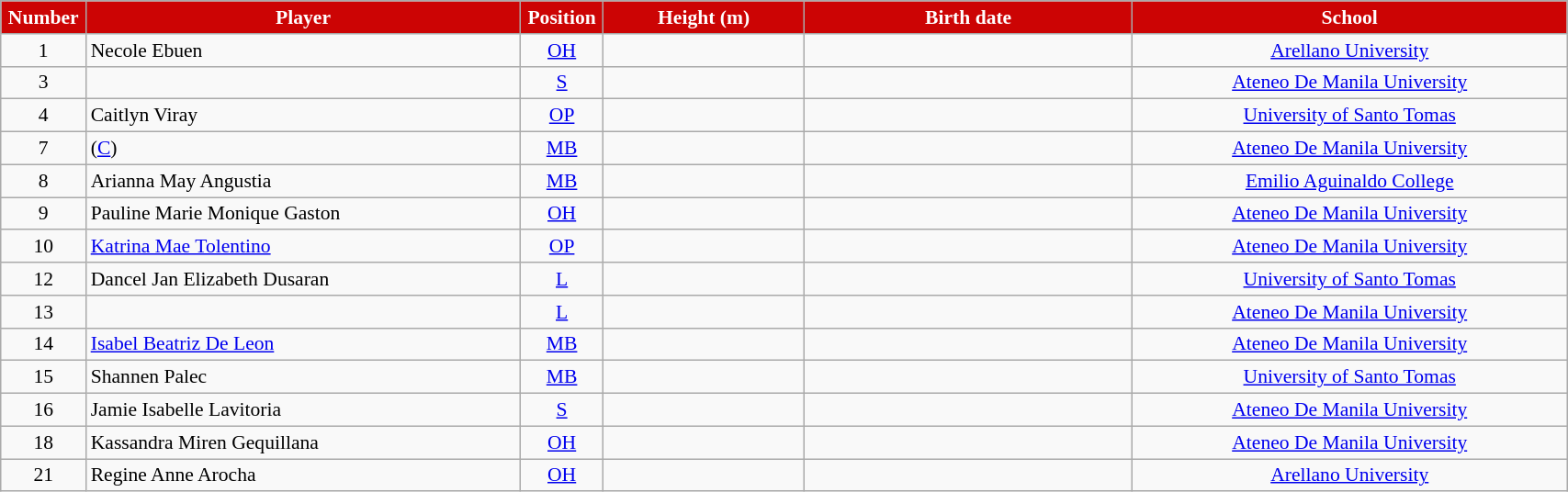<table class="wikitable sortable" style="text-align: center; width: 90%; font-size: 90%;">
<tr>
<th style="width: 3em; background: #CC0404; color: white;">Number</th>
<th style="width: 20em; background: #CC0404; color: white;">Player</th>
<th style="width: 3em; background: #CC0404; color: white;">Position</th>
<th style="width: 9em; background: #CC0404; color: white;">Height (m)</th>
<th style="width: 15em; background: #CC0404; color: white;">Birth date</th>
<th style="width: 20em; background: #CC0404; color: white;">School</th>
</tr>
<tr>
<td>1</td>
<td style="text-align: left;"> Necole Ebuen</td>
<td><a href='#'>OH</a></td>
<td></td>
<td style="text-align: left;"></td>
<td><a href='#'>Arellano University</a></td>
</tr>
<tr>
<td>3</td>
<td style="text-align: left;"> </td>
<td><a href='#'>S</a></td>
<td></td>
<td style="text-align: left;"></td>
<td><a href='#'>Ateneo De Manila University</a></td>
</tr>
<tr>
<td>4</td>
<td style="text-align: left;"> Caitlyn Viray</td>
<td><a href='#'>OP</a></td>
<td></td>
<td></td>
<td><a href='#'>University of Santo Tomas</a></td>
</tr>
<tr>
<td>7</td>
<td style="text-align: left;">  (<a href='#'>C</a>)</td>
<td><a href='#'>MB</a></td>
<td></td>
<td style="text-align: left;"></td>
<td><a href='#'>Ateneo De Manila University</a></td>
</tr>
<tr>
<td>8</td>
<td style="text-align: left;"> Arianna May Angustia</td>
<td><a href='#'>MB</a></td>
<td></td>
<td style="text-align: left;"></td>
<td><a href='#'>Emilio Aguinaldo College</a></td>
</tr>
<tr>
<td>9</td>
<td style="text-align: left;"> Pauline Marie Monique Gaston</td>
<td><a href='#'>OH</a></td>
<td></td>
<td style="text-align: left;"></td>
<td><a href='#'>Ateneo De Manila University</a></td>
</tr>
<tr>
<td>10</td>
<td style="text-align: left;"> <a href='#'>Katrina Mae Tolentino</a></td>
<td><a href='#'>OP</a></td>
<td></td>
<td style="text-align: left;"></td>
<td><a href='#'>Ateneo De Manila University</a></td>
</tr>
<tr>
<td>12</td>
<td style="text-align: left;"> Dancel Jan Elizabeth Dusaran</td>
<td><a href='#'>L</a></td>
<td></td>
<td style="text-align: left;"></td>
<td><a href='#'>University of Santo Tomas</a></td>
</tr>
<tr>
<td>13</td>
<td style="text-align: left;"> </td>
<td><a href='#'>L</a></td>
<td></td>
<td style="text-align: left;"></td>
<td><a href='#'>Ateneo De Manila University</a></td>
</tr>
<tr>
<td>14</td>
<td style="text-align: left;"> <a href='#'>Isabel Beatriz De Leon</a></td>
<td><a href='#'>MB</a></td>
<td></td>
<td style="text-align: left;"></td>
<td><a href='#'>Ateneo De Manila University</a></td>
</tr>
<tr>
<td>15</td>
<td style="text-align: left;"> Shannen Palec</td>
<td><a href='#'>MB</a></td>
<td></td>
<td style="text-align: left;"></td>
<td><a href='#'>University of Santo Tomas</a></td>
</tr>
<tr>
<td>16</td>
<td style="text-align: left;"> Jamie Isabelle Lavitoria</td>
<td><a href='#'>S</a></td>
<td></td>
<td style="text-align: left;"></td>
<td><a href='#'>Ateneo De Manila University</a></td>
</tr>
<tr>
<td>18</td>
<td style="text-align: left;"> Kassandra Miren Gequillana</td>
<td><a href='#'>OH</a></td>
<td></td>
<td style="text-align: left;"></td>
<td><a href='#'>Ateneo De Manila University</a></td>
</tr>
<tr>
<td>21</td>
<td style="text-align: left;"> Regine Anne Arocha</td>
<td><a href='#'>OH</a></td>
<td></td>
<td style="text-align: left;"></td>
<td><a href='#'>Arellano University</a></td>
</tr>
</table>
